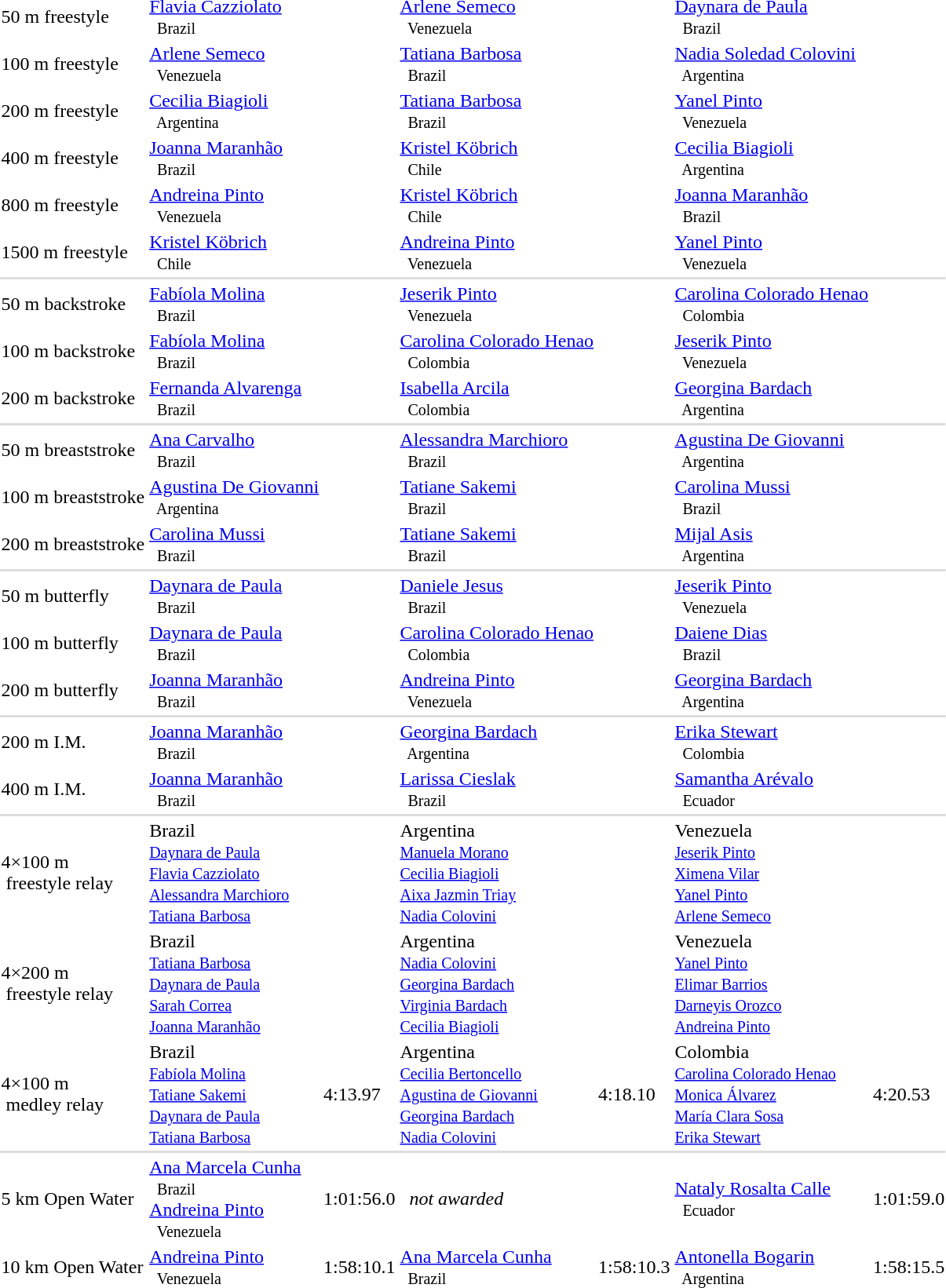<table>
<tr>
<td>50 m freestyle <br></td>
<td><a href='#'>Flavia Cazziolato</a><small><br>    Brazil </small></td>
<td></td>
<td><a href='#'>Arlene Semeco</a><small><br>    Venezuela </small></td>
<td></td>
<td><a href='#'>Daynara de Paula</a><small><br>    Brazil </small></td>
<td></td>
</tr>
<tr>
<td>100 m freestyle <br></td>
<td><a href='#'>Arlene Semeco</a><small><br>    Venezuela </small></td>
<td></td>
<td><a href='#'>Tatiana Barbosa</a><small><br>    Brazil </small></td>
<td></td>
<td><a href='#'>Nadia Soledad Colovini</a><small><br>    Argentina </small></td>
<td></td>
</tr>
<tr>
<td>200 m freestyle <br></td>
<td><a href='#'>Cecilia Biagioli</a><small><br>    Argentina </small></td>
<td></td>
<td><a href='#'>Tatiana Barbosa</a><small><br>    Brazil </small></td>
<td></td>
<td><a href='#'>Yanel Pinto</a><small><br>    Venezuela </small></td>
<td></td>
</tr>
<tr>
<td>400 m freestyle <br></td>
<td><a href='#'>Joanna Maranhão</a><small><br>    Brazil </small></td>
<td></td>
<td><a href='#'>Kristel Köbrich</a><small><br>    Chile </small></td>
<td></td>
<td><a href='#'>Cecilia Biagioli</a><small><br>    Argentina </small></td>
<td></td>
</tr>
<tr>
<td>800 m freestyle <br></td>
<td><a href='#'>Andreina Pinto</a><small><br>    Venezuela </small></td>
<td></td>
<td><a href='#'>Kristel Köbrich</a><small><br>    Chile </small></td>
<td></td>
<td><a href='#'>Joanna Maranhão</a><small><br>    Brazil </small></td>
<td></td>
</tr>
<tr>
<td>1500 m freestyle <br></td>
<td><a href='#'>Kristel Köbrich</a><small><br>    Chile </small></td>
<td></td>
<td><a href='#'>Andreina Pinto</a><small><br>    Venezuela </small></td>
<td></td>
<td><a href='#'>Yanel Pinto</a><small><br>    Venezuela </small></td>
<td></td>
</tr>
<tr bgcolor=#DDDDDD>
<td colspan=7></td>
</tr>
<tr>
<td>50 m backstroke <br></td>
<td><a href='#'>Fabíola Molina</a><small><br>    Brazil </small></td>
<td></td>
<td><a href='#'>Jeserik Pinto</a><small><br>    Venezuela </small></td>
<td></td>
<td><a href='#'>Carolina Colorado Henao</a><small><br>    Colombia </small></td>
<td></td>
</tr>
<tr>
<td>100 m backstroke <br></td>
<td><a href='#'>Fabíola Molina</a><small><br>    Brazil </small></td>
<td></td>
<td><a href='#'>Carolina Colorado Henao</a><small><br>    Colombia </small></td>
<td></td>
<td><a href='#'>Jeserik Pinto</a><small><br>    Venezuela </small></td>
<td></td>
</tr>
<tr>
<td>200 m backstroke <br></td>
<td><a href='#'>Fernanda Alvarenga</a><small><br>    Brazil </small></td>
<td></td>
<td><a href='#'>Isabella Arcila</a><small><br>    Colombia </small></td>
<td></td>
<td><a href='#'>Georgina Bardach</a><small><br>    Argentina </small></td>
<td></td>
</tr>
<tr bgcolor=#DDDDDD>
<td colspan=7></td>
</tr>
<tr>
<td>50 m breaststroke <br></td>
<td><a href='#'>Ana Carvalho</a><small><br>    Brazil </small></td>
<td></td>
<td><a href='#'>Alessandra Marchioro</a><small><br>    Brazil </small></td>
<td></td>
<td><a href='#'>Agustina De Giovanni</a><small><br>    Argentina </small></td>
<td></td>
</tr>
<tr>
<td>100 m breaststroke <br></td>
<td><a href='#'>Agustina De Giovanni</a><small><br>    Argentina </small></td>
<td></td>
<td><a href='#'>Tatiane Sakemi</a><small><br>    Brazil </small></td>
<td></td>
<td><a href='#'>Carolina Mussi</a><small><br>    Brazil </small></td>
<td></td>
</tr>
<tr>
<td>200 m breaststroke <br></td>
<td><a href='#'>Carolina Mussi</a><small><br>    Brazil </small></td>
<td></td>
<td><a href='#'>Tatiane Sakemi</a><small><br>    Brazil </small></td>
<td></td>
<td><a href='#'>Mijal Asis</a><small><br>    Argentina </small></td>
<td></td>
</tr>
<tr bgcolor=#DDDDDD>
<td colspan=7></td>
</tr>
<tr>
<td>50 m butterfly <br></td>
<td><a href='#'>Daynara de Paula</a><small><br>    Brazil </small></td>
<td></td>
<td><a href='#'>Daniele Jesus</a><small><br>    Brazil </small></td>
<td></td>
<td><a href='#'>Jeserik Pinto</a><small><br>    Venezuela </small></td>
<td></td>
</tr>
<tr>
<td>100 m butterfly <br></td>
<td><a href='#'>Daynara de Paula</a><small><br>    Brazil </small></td>
<td></td>
<td><a href='#'>Carolina Colorado Henao</a><small><br>    Colombia </small></td>
<td></td>
<td><a href='#'>Daiene Dias</a><small><br>    Brazil </small></td>
<td></td>
</tr>
<tr>
<td>200 m butterfly <br></td>
<td><a href='#'>Joanna Maranhão</a><small><br>    Brazil </small></td>
<td></td>
<td><a href='#'>Andreina Pinto</a><small><br>    Venezuela </small></td>
<td></td>
<td><a href='#'>Georgina Bardach</a><small><br>    Argentina </small></td>
<td></td>
</tr>
<tr bgcolor=#DDDDDD>
<td colspan=7></td>
</tr>
<tr>
<td>200 m I.M. <br></td>
<td><a href='#'>Joanna Maranhão</a><small><br>    Brazil </small></td>
<td></td>
<td><a href='#'>Georgina Bardach</a><small><br>    Argentina </small></td>
<td></td>
<td><a href='#'>Erika Stewart</a><small><br>    Colombia </small></td>
<td></td>
</tr>
<tr>
<td>400 m I.M. <br></td>
<td><a href='#'>Joanna Maranhão</a><small><br>    Brazil </small></td>
<td></td>
<td><a href='#'>Larissa Cieslak</a><small><br>    Brazil </small></td>
<td></td>
<td><a href='#'>Samantha Arévalo</a><small><br>    Ecuador </small></td>
<td></td>
</tr>
<tr bgcolor=#DDDDDD>
<td colspan=7></td>
</tr>
<tr>
<td>4×100 m <br> freestyle relay <br></td>
<td> Brazil <small><br><a href='#'>Daynara de Paula</a><br><a href='#'>Flavia Cazziolato</a><br><a href='#'>Alessandra Marchioro</a><br><a href='#'>Tatiana Barbosa</a></small></td>
<td></td>
<td> Argentina <small><br><a href='#'>Manuela Morano</a><br><a href='#'>Cecilia Biagioli</a><br><a href='#'>Aixa Jazmin Triay</a><br><a href='#'>Nadia Colovini</a></small></td>
<td></td>
<td> Venezuela <small><br><a href='#'>Jeserik Pinto</a><br><a href='#'>Ximena Vilar</a><br><a href='#'>Yanel Pinto</a><br><a href='#'>Arlene Semeco</a></small></td>
<td></td>
</tr>
<tr>
<td>4×200 m <br> freestyle relay <br></td>
<td> Brazil <small><br><a href='#'>Tatiana Barbosa</a><br><a href='#'>Daynara de Paula</a><br><a href='#'>Sarah Correa</a><br><a href='#'>Joanna Maranhão</a> </small></td>
<td></td>
<td> Argentina <small><br><a href='#'>Nadia Colovini</a><br><a href='#'>Georgina Bardach</a><br><a href='#'>Virginia Bardach</a><br><a href='#'>Cecilia Biagioli</a></small></td>
<td></td>
<td> Venezuela <small><br><a href='#'>Yanel Pinto</a><br><a href='#'>Elimar Barrios</a><br><a href='#'>Darneyis Orozco</a><br><a href='#'>Andreina Pinto</a></small></td>
<td></td>
</tr>
<tr>
<td>4×100 m <br> medley relay <br></td>
<td> Brazil <small><br><a href='#'>Fabíola Molina</a><br><a href='#'>Tatiane Sakemi</a><br><a href='#'>Daynara de Paula</a><br><a href='#'>Tatiana Barbosa</a></small></td>
<td>4:13.97</td>
<td> Argentina <small><br><a href='#'>Cecilia Bertoncello</a><br><a href='#'>Agustina de Giovanni</a><br><a href='#'>Georgina Bardach</a><br><a href='#'>Nadia Colovini</a></small></td>
<td>4:18.10</td>
<td> Colombia <small><br><a href='#'>Carolina Colorado Henao</a><br><a href='#'>Monica Álvarez</a><br><a href='#'>María Clara Sosa</a><br><a href='#'>Erika Stewart</a></small></td>
<td>4:20.53</td>
</tr>
<tr bgcolor=#DDDDDD>
<td colspan=7></td>
</tr>
<tr>
<td>5 km Open Water<br></td>
<td><a href='#'>Ana Marcela Cunha</a><small><br>    Brazil </small><br><a href='#'>Andreina Pinto</a><small><br>    Venezuela </small></td>
<td>1:01:56.0</td>
<td>  <em>not awarded</em></td>
<td></td>
<td><a href='#'>Nataly Rosalta Calle</a><small><br>    Ecuador </small></td>
<td>1:01:59.0</td>
</tr>
<tr>
<td>10 km Open Water<br></td>
<td><a href='#'>Andreina Pinto</a><small><br>    Venezuela </small></td>
<td>1:58:10.1</td>
<td><a href='#'>Ana Marcela Cunha</a><small><br>    Brazil </small></td>
<td>1:58:10.3</td>
<td><a href='#'>Antonella Bogarin</a><small><br>    Argentina </small></td>
<td>1:58:15.5</td>
</tr>
<tr>
</tr>
</table>
